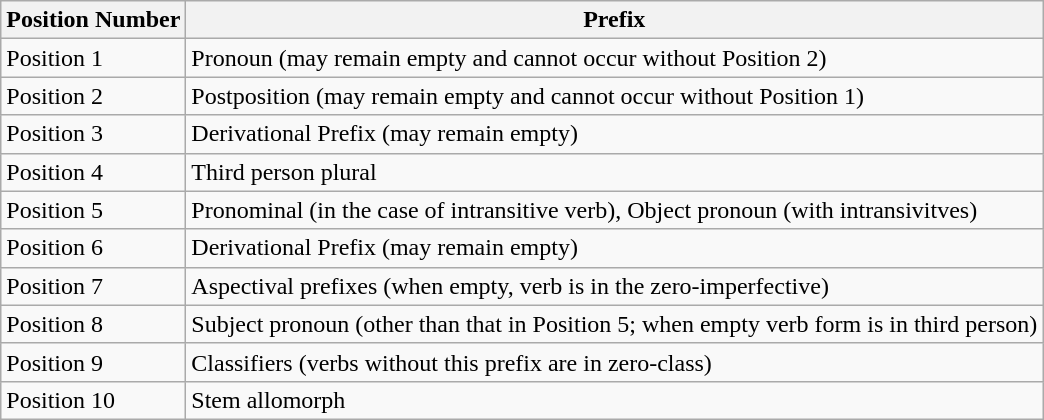<table class="wikitable">
<tr>
<th>Position Number</th>
<th>Prefix</th>
</tr>
<tr>
<td>Position 1</td>
<td>Pronoun (may remain empty and cannot occur without Position 2)</td>
</tr>
<tr>
<td>Position 2</td>
<td>Postposition (may remain empty and cannot occur without Position 1)</td>
</tr>
<tr>
<td>Position 3</td>
<td>Derivational Prefix (may remain empty)</td>
</tr>
<tr>
<td>Position 4</td>
<td>Third person plural</td>
</tr>
<tr>
<td>Position 5</td>
<td>Pronominal (in the case of intransitive verb),  Object pronoun (with intransivitves)</td>
</tr>
<tr>
<td>Position 6</td>
<td>Derivational Prefix (may remain empty)</td>
</tr>
<tr>
<td>Position 7</td>
<td>Aspectival prefixes (when empty, verb is in the zero-imperfective)</td>
</tr>
<tr>
<td>Position 8</td>
<td>Subject pronoun (other than that in Position 5; when empty verb form is in third person)</td>
</tr>
<tr>
<td>Position 9</td>
<td>Classifiers (verbs without this prefix are in zero-class)</td>
</tr>
<tr>
<td>Position 10</td>
<td>Stem allomorph</td>
</tr>
</table>
